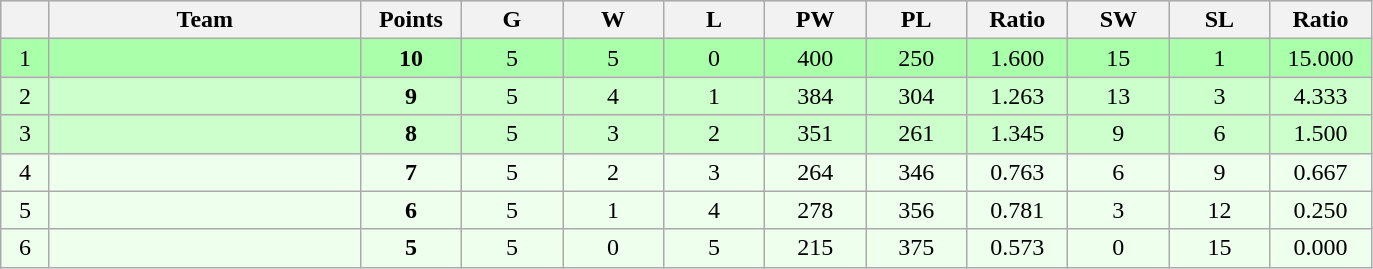<table class=wikitable style="text-align:center">
<tr bgcolor="#DCDCDC">
<th width="25"></th>
<th width="200">Team</th>
<th width="60">Points</th>
<th width="60">G</th>
<th width="60">W</th>
<th width="60">L</th>
<th width="60">PW</th>
<th width="60">PL</th>
<th width="60">Ratio</th>
<th width="60">SW</th>
<th width="60">SL</th>
<th width="60">Ratio</th>
</tr>
<tr bgcolor=#aaffaa>
<td>1</td>
<td align=left></td>
<td><strong>10</strong></td>
<td>5</td>
<td>5</td>
<td>0</td>
<td>400</td>
<td>250</td>
<td>1.600</td>
<td>15</td>
<td>1</td>
<td>15.000</td>
</tr>
<tr bgcolor=#ccffcc>
<td>2</td>
<td align=left></td>
<td><strong>9</strong></td>
<td>5</td>
<td>4</td>
<td>1</td>
<td>384</td>
<td>304</td>
<td>1.263</td>
<td>13</td>
<td>3</td>
<td>4.333</td>
</tr>
<tr bgcolor=#ccffcc>
<td>3</td>
<td align=left></td>
<td><strong>8</strong></td>
<td>5</td>
<td>3</td>
<td>2</td>
<td>351</td>
<td>261</td>
<td>1.345</td>
<td>9</td>
<td>6</td>
<td>1.500</td>
</tr>
<tr bgcolor=#eeffee>
<td>4</td>
<td align=left></td>
<td><strong>7</strong></td>
<td>5</td>
<td>2</td>
<td>3</td>
<td>264</td>
<td>346</td>
<td>0.763</td>
<td>6</td>
<td>9</td>
<td>0.667</td>
</tr>
<tr bgcolor=#eeffee>
<td>5</td>
<td align=left></td>
<td><strong>6</strong></td>
<td>5</td>
<td>1</td>
<td>4</td>
<td>278</td>
<td>356</td>
<td>0.781</td>
<td>3</td>
<td>12</td>
<td>0.250</td>
</tr>
<tr bgcolor=#eeffee>
<td>6</td>
<td align=left></td>
<td><strong>5</strong></td>
<td>5</td>
<td>0</td>
<td>5</td>
<td>215</td>
<td>375</td>
<td>0.573</td>
<td>0</td>
<td>15</td>
<td>0.000</td>
</tr>
</table>
